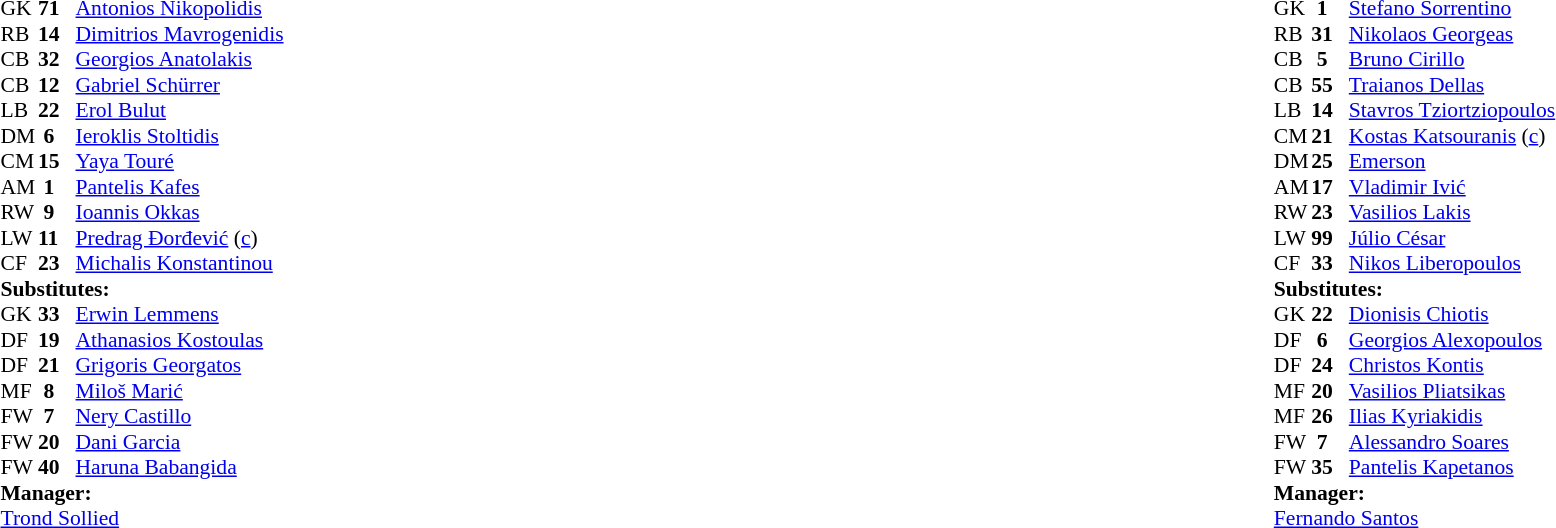<table width="100%">
<tr>
<td valign="top" width="50%"><br><table style="font-size: 90%" cellspacing="0" cellpadding="0">
<tr>
<th width="25"></th>
<th width="25"></th>
</tr>
<tr>
<td>GK</td>
<td><strong>71</strong></td>
<td> <a href='#'>Antonios Nikopolidis</a></td>
</tr>
<tr>
<td>RB</td>
<td><strong>14</strong></td>
<td> <a href='#'>Dimitrios Mavrogenidis</a></td>
</tr>
<tr>
<td>CB</td>
<td><strong>32</strong></td>
<td> <a href='#'>Georgios Anatolakis</a></td>
</tr>
<tr>
<td>CB</td>
<td><strong>12</strong></td>
<td> <a href='#'>Gabriel Schürrer</a></td>
</tr>
<tr>
<td>LB</td>
<td><strong>22</strong></td>
<td> <a href='#'>Erol Bulut</a></td>
</tr>
<tr>
<td>DM</td>
<td><strong> 6</strong></td>
<td> <a href='#'>Ieroklis Stoltidis</a></td>
</tr>
<tr>
<td>CM</td>
<td><strong>15</strong></td>
<td> <a href='#'>Yaya Touré</a></td>
<td> </td>
<td> </td>
</tr>
<tr>
<td>AM</td>
<td><strong> 1</strong></td>
<td> <a href='#'>Pantelis Kafes</a></td>
<td> </td>
</tr>
<tr>
<td>RW</td>
<td><strong> 9</strong></td>
<td> <a href='#'>Ioannis Okkas</a></td>
<td></td>
<td> </td>
</tr>
<tr>
<td>LW</td>
<td><strong>11</strong></td>
<td> <a href='#'>Predrag Đorđević</a> (<a href='#'>c</a>)</td>
</tr>
<tr>
<td>CF</td>
<td><strong>23</strong></td>
<td> <a href='#'>Michalis Konstantinou</a></td>
<td> </td>
<td> </td>
</tr>
<tr>
<td colspan=4><strong>Substitutes:</strong></td>
</tr>
<tr>
<td>GK</td>
<td><strong>33</strong></td>
<td> <a href='#'>Erwin Lemmens</a></td>
</tr>
<tr>
<td>DF</td>
<td><strong>19</strong></td>
<td> <a href='#'>Athanasios Kostoulas</a></td>
</tr>
<tr>
<td>DF</td>
<td><strong>21</strong></td>
<td> <a href='#'>Grigoris Georgatos</a></td>
</tr>
<tr>
<td>MF</td>
<td><strong> 8</strong></td>
<td> <a href='#'>Miloš Marić</a></td>
<td></td>
<td> </td>
</tr>
<tr>
<td>FW</td>
<td><strong> 7</strong></td>
<td> <a href='#'>Nery Castillo</a></td>
<td></td>
<td> </td>
</tr>
<tr>
<td>FW</td>
<td><strong>20</strong></td>
<td> <a href='#'>Dani Garcia</a></td>
<td></td>
<td> </td>
</tr>
<tr>
<td>FW</td>
<td><strong>40</strong></td>
<td> <a href='#'>Haruna Babangida</a></td>
</tr>
<tr>
<td colspan=4><strong>Manager:</strong></td>
</tr>
<tr>
<td colspan="4"> <a href='#'>Trond Sollied</a></td>
</tr>
</table>
</td>
<td valign="top" width="50%"><br><table style="font-size: 90%" cellspacing="0" cellpadding="0" align="center">
<tr>
<th width="25"></th>
<th width="25"></th>
</tr>
<tr>
<td>GK</td>
<td><strong> 1</strong></td>
<td> <a href='#'>Stefano Sorrentino</a></td>
</tr>
<tr>
<td>RB</td>
<td><strong>31</strong></td>
<td> <a href='#'>Nikolaos Georgeas</a></td>
<td></td>
</tr>
<tr>
<td>CB</td>
<td><strong> 5</strong></td>
<td> <a href='#'>Bruno Cirillo</a></td>
<td></td>
</tr>
<tr>
<td>CB</td>
<td><strong>55</strong></td>
<td> <a href='#'>Traianos Dellas</a></td>
<td></td>
<td> </td>
</tr>
<tr>
<td>LB</td>
<td><strong>14</strong></td>
<td> <a href='#'>Stavros Tziortziopoulos</a></td>
</tr>
<tr>
<td>CM</td>
<td><strong>21</strong></td>
<td> <a href='#'>Kostas Katsouranis</a> (<a href='#'>c</a>)</td>
<td></td>
</tr>
<tr>
<td>DM</td>
<td><strong>25</strong></td>
<td> <a href='#'>Emerson</a></td>
<td></td>
</tr>
<tr>
<td>AM</td>
<td><strong>17</strong></td>
<td> <a href='#'>Vladimir Ivić</a></td>
</tr>
<tr>
<td>RW</td>
<td><strong>23</strong></td>
<td> <a href='#'>Vasilios Lakis</a></td>
</tr>
<tr>
<td>LW</td>
<td><strong>99</strong></td>
<td> <a href='#'>Júlio César</a></td>
<td></td>
<td> </td>
</tr>
<tr>
<td>CF</td>
<td><strong>33</strong></td>
<td> <a href='#'>Nikos Liberopoulos</a></td>
<td></td>
<td> </td>
</tr>
<tr>
<td colspan=4><strong>Substitutes:</strong></td>
</tr>
<tr>
<td>GK</td>
<td><strong>22</strong></td>
<td> <a href='#'>Dionisis Chiotis</a></td>
</tr>
<tr>
<td>DF</td>
<td><strong> 6</strong></td>
<td> <a href='#'>Georgios Alexopoulos</a></td>
<td></td>
<td> </td>
</tr>
<tr>
<td>DF</td>
<td><strong>24</strong></td>
<td> <a href='#'>Christos Kontis</a></td>
</tr>
<tr>
<td>MF</td>
<td><strong>20</strong></td>
<td> <a href='#'>Vasilios Pliatsikas</a></td>
</tr>
<tr>
<td>MF</td>
<td><strong>26</strong></td>
<td> <a href='#'>Ilias Kyriakidis</a></td>
</tr>
<tr>
<td>FW</td>
<td><strong> 7</strong></td>
<td> <a href='#'>Alessandro Soares</a></td>
<td></td>
<td> </td>
</tr>
<tr>
<td>FW</td>
<td><strong>35</strong></td>
<td> <a href='#'>Pantelis Kapetanos</a></td>
<td></td>
<td> </td>
</tr>
<tr>
<td colspan=4><strong>Manager:</strong></td>
</tr>
<tr>
<td colspan="4"> <a href='#'>Fernando Santos</a></td>
</tr>
</table>
</td>
</tr>
</table>
